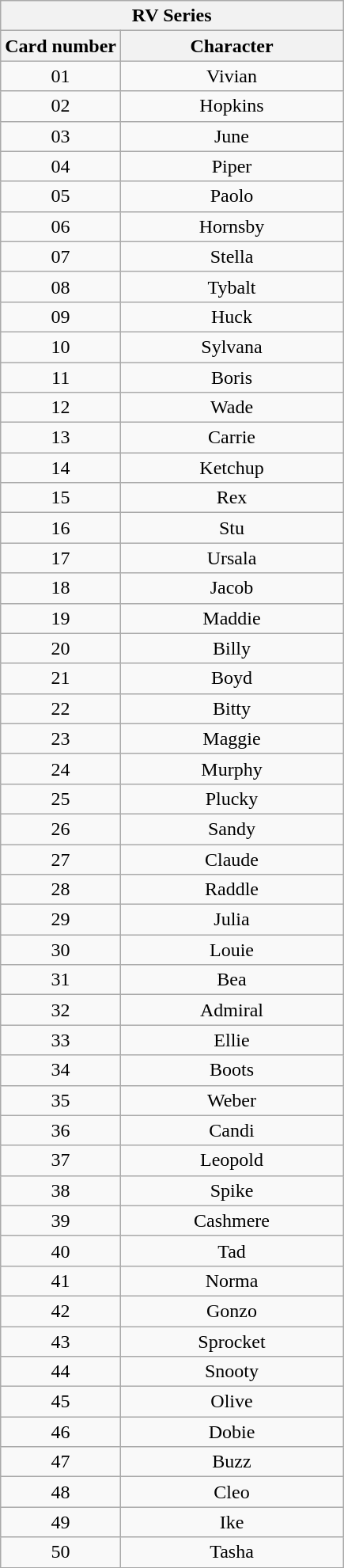<table class="wikitable collapsible collapsed sortable" style="text-align:center;">
<tr>
<th colspan="2">RV Series</th>
</tr>
<tr>
<th>Card number</th>
<th style="width:180px">Character</th>
</tr>
<tr>
<td>01</td>
<td>Vivian</td>
</tr>
<tr>
<td>02</td>
<td>Hopkins</td>
</tr>
<tr>
<td>03</td>
<td>June</td>
</tr>
<tr>
<td>04</td>
<td>Piper</td>
</tr>
<tr>
<td>05</td>
<td>Paolo</td>
</tr>
<tr>
<td>06</td>
<td>Hornsby</td>
</tr>
<tr>
<td>07</td>
<td>Stella</td>
</tr>
<tr>
<td>08</td>
<td>Tybalt</td>
</tr>
<tr>
<td>09</td>
<td>Huck</td>
</tr>
<tr>
<td>10</td>
<td>Sylvana</td>
</tr>
<tr>
<td>11</td>
<td>Boris</td>
</tr>
<tr>
<td>12</td>
<td>Wade</td>
</tr>
<tr>
<td>13</td>
<td>Carrie</td>
</tr>
<tr>
<td>14</td>
<td>Ketchup</td>
</tr>
<tr>
<td>15</td>
<td>Rex</td>
</tr>
<tr>
<td>16</td>
<td>Stu</td>
</tr>
<tr>
<td>17</td>
<td>Ursala</td>
</tr>
<tr>
<td>18</td>
<td>Jacob</td>
</tr>
<tr>
<td>19</td>
<td>Maddie</td>
</tr>
<tr>
<td>20</td>
<td>Billy</td>
</tr>
<tr>
<td>21</td>
<td>Boyd</td>
</tr>
<tr>
<td>22</td>
<td>Bitty</td>
</tr>
<tr>
<td>23</td>
<td>Maggie</td>
</tr>
<tr>
<td>24</td>
<td>Murphy</td>
</tr>
<tr>
<td>25</td>
<td>Plucky</td>
</tr>
<tr>
<td>26</td>
<td>Sandy</td>
</tr>
<tr>
<td>27</td>
<td>Claude</td>
</tr>
<tr>
<td>28</td>
<td>Raddle</td>
</tr>
<tr>
<td>29</td>
<td>Julia</td>
</tr>
<tr>
<td>30</td>
<td>Louie</td>
</tr>
<tr>
<td>31</td>
<td>Bea</td>
</tr>
<tr>
<td>32</td>
<td>Admiral</td>
</tr>
<tr>
<td>33</td>
<td>Ellie</td>
</tr>
<tr>
<td>34</td>
<td>Boots</td>
</tr>
<tr>
<td>35</td>
<td>Weber</td>
</tr>
<tr>
<td>36</td>
<td>Candi</td>
</tr>
<tr>
<td>37</td>
<td>Leopold</td>
</tr>
<tr>
<td>38</td>
<td>Spike</td>
</tr>
<tr>
<td>39</td>
<td>Cashmere</td>
</tr>
<tr>
<td>40</td>
<td>Tad</td>
</tr>
<tr>
<td>41</td>
<td>Norma</td>
</tr>
<tr>
<td>42</td>
<td>Gonzo</td>
</tr>
<tr>
<td>43</td>
<td>Sprocket</td>
</tr>
<tr>
<td>44</td>
<td>Snooty</td>
</tr>
<tr>
<td>45</td>
<td>Olive</td>
</tr>
<tr>
<td>46</td>
<td>Dobie</td>
</tr>
<tr>
<td>47</td>
<td>Buzz</td>
</tr>
<tr>
<td>48</td>
<td>Cleo</td>
</tr>
<tr>
<td>49</td>
<td>Ike</td>
</tr>
<tr>
<td>50</td>
<td>Tasha</td>
</tr>
</table>
